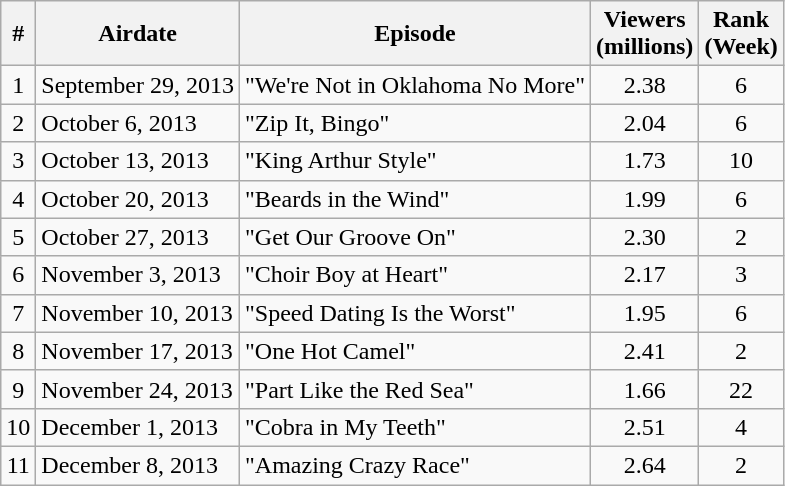<table class="wikitable" style="text-align:center;">
<tr>
<th>#</th>
<th>Airdate</th>
<th>Episode</th>
<th>Viewers<br>(millions)</th>
<th>Rank<br>(Week)</th>
</tr>
<tr>
<td>1</td>
<td style="text-align:left;">September 29, 2013</td>
<td style="text-align:left;">"We're Not in Oklahoma No More"</td>
<td>2.38</td>
<td>6</td>
</tr>
<tr>
<td>2</td>
<td style="text-align:left;">October 6, 2013</td>
<td style="text-align:left;">"Zip It, Bingo"</td>
<td>2.04</td>
<td>6</td>
</tr>
<tr>
<td>3</td>
<td style="text-align:left;">October 13, 2013</td>
<td style="text-align:left;">"King Arthur Style"</td>
<td>1.73</td>
<td>10</td>
</tr>
<tr>
<td>4</td>
<td style="text-align:left;">October 20, 2013</td>
<td style="text-align:left;">"Beards in the Wind"</td>
<td>1.99</td>
<td>6</td>
</tr>
<tr>
<td>5</td>
<td style="text-align:left;">October 27, 2013</td>
<td style="text-align:left;">"Get Our Groove On"</td>
<td>2.30</td>
<td>2</td>
</tr>
<tr>
<td>6</td>
<td style="text-align:left;">November 3, 2013</td>
<td style="text-align:left;">"Choir Boy at Heart"</td>
<td>2.17</td>
<td>3</td>
</tr>
<tr>
<td>7</td>
<td style="text-align:left;">November 10, 2013</td>
<td style="text-align:left;">"Speed Dating Is the Worst"</td>
<td>1.95</td>
<td>6</td>
</tr>
<tr>
<td>8</td>
<td style="text-align:left;">November 17, 2013</td>
<td style="text-align:left;">"One Hot Camel"</td>
<td>2.41</td>
<td>2</td>
</tr>
<tr>
<td>9</td>
<td style="text-align:left;">November 24, 2013</td>
<td style="text-align:left;">"Part Like the Red Sea"</td>
<td>1.66</td>
<td>22</td>
</tr>
<tr>
<td>10</td>
<td style="text-align:left;">December 1, 2013</td>
<td style="text-align:left;">"Cobra in My Teeth"</td>
<td>2.51</td>
<td>4</td>
</tr>
<tr>
<td>11</td>
<td style="text-align:left;">December 8, 2013</td>
<td style="text-align:left;">"Amazing Crazy Race"</td>
<td>2.64</td>
<td>2</td>
</tr>
</table>
